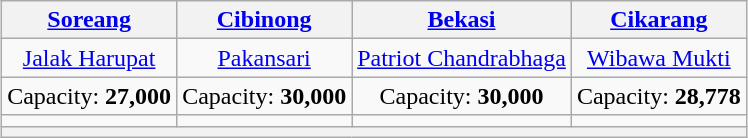<table class="wikitable" style="margin:1em auto; text-align:center;">
<tr>
<th><a href='#'>Soreang</a></th>
<th><a href='#'>Cibinong</a></th>
<th><a href='#'>Bekasi</a></th>
<th><a href='#'>Cikarang</a></th>
</tr>
<tr>
<td><a href='#'>Jalak Harupat</a></td>
<td><a href='#'>Pakansari</a></td>
<td><a href='#'>Patriot Chandrabhaga</a></td>
<td><a href='#'>Wibawa Mukti</a></td>
</tr>
<tr>
<td>Capacity: <strong>27,000</strong></td>
<td>Capacity: <strong>30,000</strong></td>
<td>Capacity: <strong>30,000</strong></td>
<td>Capacity: <strong>28,778</strong></td>
</tr>
<tr>
<td></td>
<td></td>
<td></td>
<td></td>
</tr>
<tr>
<th colspan=4 rowspan=5 text-align="center"></th>
</tr>
</table>
